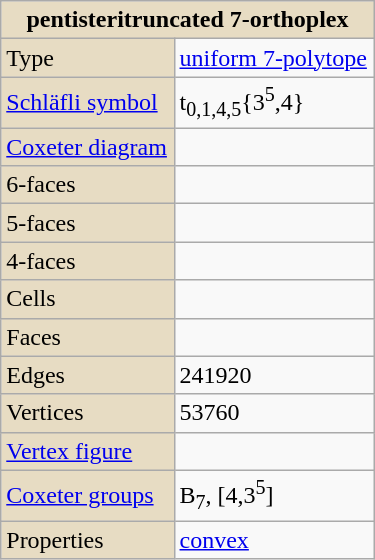<table class="wikitable" align="right" style="margin-left:10px" width="250">
<tr>
<th style="background:#e7dcc3;" colspan="2">pentisteritruncated 7-orthoplex</th>
</tr>
<tr>
<td style="background:#e7dcc3;">Type</td>
<td><a href='#'>uniform 7-polytope</a></td>
</tr>
<tr>
<td style="background:#e7dcc3;"><a href='#'>Schläfli symbol</a></td>
<td>t<sub>0,1,4,5</sub>{3<sup>5</sup>,4}</td>
</tr>
<tr>
<td style="background:#e7dcc3;"><a href='#'>Coxeter diagram</a></td>
<td><br></td>
</tr>
<tr>
<td style="background:#e7dcc3;">6-faces</td>
<td></td>
</tr>
<tr>
<td style="background:#e7dcc3;">5-faces</td>
<td></td>
</tr>
<tr>
<td style="background:#e7dcc3;">4-faces</td>
<td></td>
</tr>
<tr>
<td style="background:#e7dcc3;">Cells</td>
<td></td>
</tr>
<tr>
<td style="background:#e7dcc3;">Faces</td>
<td></td>
</tr>
<tr>
<td style="background:#e7dcc3;">Edges</td>
<td>241920</td>
</tr>
<tr>
<td style="background:#e7dcc3;">Vertices</td>
<td>53760</td>
</tr>
<tr>
<td style="background:#e7dcc3;"><a href='#'>Vertex figure</a></td>
<td></td>
</tr>
<tr>
<td style="background:#e7dcc3;"><a href='#'>Coxeter groups</a></td>
<td>B<sub>7</sub>, [4,3<sup>5</sup>]</td>
</tr>
<tr>
<td style="background:#e7dcc3;">Properties</td>
<td><a href='#'>convex</a></td>
</tr>
</table>
